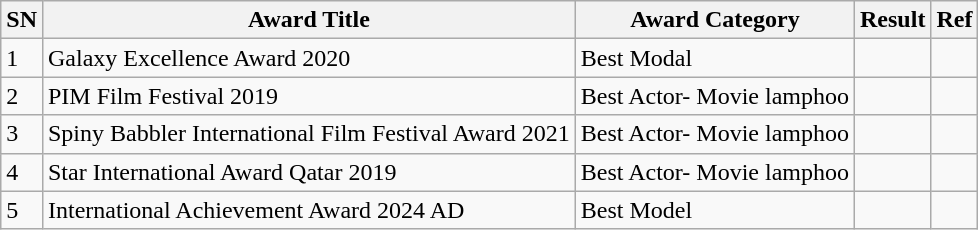<table class="wikitable sortable">
<tr>
<th>SN</th>
<th>Award Title</th>
<th>Award Category</th>
<th>Result</th>
<th>Ref</th>
</tr>
<tr>
<td>1</td>
<td>Galaxy Excellence Award 2020</td>
<td>Best Modal</td>
<td></td>
<td></td>
</tr>
<tr>
<td>2</td>
<td>PIM Film Festival 2019</td>
<td>Best Actor- Movie lamphoo</td>
<td></td>
<td></td>
</tr>
<tr>
<td>3</td>
<td>Spiny Babbler International Film Festival Award 2021</td>
<td>Best Actor- Movie lamphoo</td>
<td></td>
<td></td>
</tr>
<tr>
<td>4</td>
<td>Star International Award Qatar 2019</td>
<td>Best Actor- Movie lamphoo</td>
<td></td>
<td></td>
</tr>
<tr>
<td>5</td>
<td>International Achievement Award 2024 AD</td>
<td>Best Model</td>
<td></td>
<td></td>
</tr>
</table>
